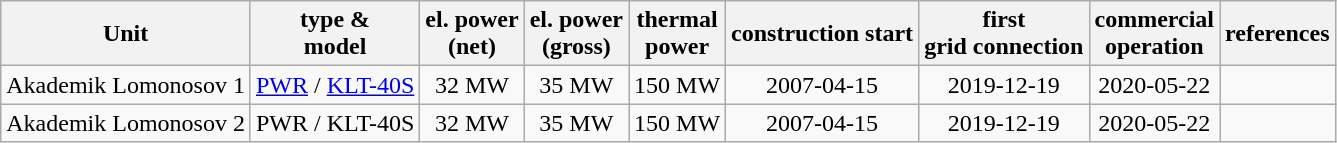<table class="wikitable">
<tr>
<th>Unit </th>
<th>type & <br>model</th>
<th>el. power<br>(net)</th>
<th>el. power<br>(gross)</th>
<th>thermal<br>power</th>
<th>construction start</th>
<th>first <br>grid connection</th>
<th>commercial <br>operation</th>
<th>references<br></th>
</tr>
<tr>
<td>Akademik Lomonosov 1</td>
<td><a href='#'>PWR</a> / <a href='#'>KLT-40S</a></td>
<td align="center">32 MW</td>
<td align="center">35 MW</td>
<td align="center">150 MW</td>
<td align="center">2007-04-15</td>
<td align="center">2019-12-19</td>
<td align="center">2020-05-22</td>
<td align="center"></td>
</tr>
<tr>
<td>Akademik Lomonosov 2</td>
<td>PWR / KLT-40S</td>
<td align="center">32 MW</td>
<td align="center">35 MW</td>
<td align="center">150 MW</td>
<td align="center">2007-04-15</td>
<td align="center">2019-12-19</td>
<td align="center">2020-05-22</td>
<td align="center"></td>
</tr>
</table>
